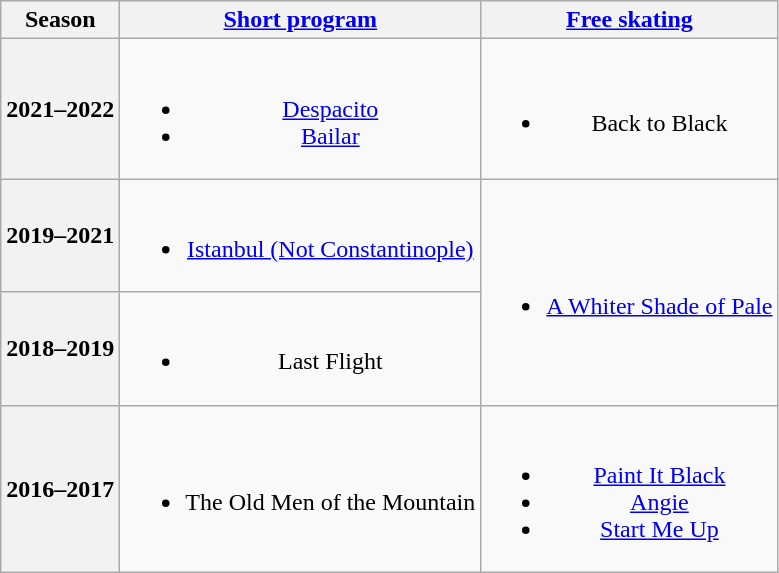<table class=wikitable style=text-align:center>
<tr>
<th>Season</th>
<th><a href='#'>Short program</a></th>
<th><a href='#'>Free skating</a></th>
</tr>
<tr>
<th>2021–2022 <br> </th>
<td><br><ul><li><a href='#'>Despacito</a> <br></li><li><a href='#'>Bailar</a> <br> </li></ul></td>
<td><br><ul><li>Back to Black <br></li></ul></td>
</tr>
<tr>
<th>2019–2021 <br> </th>
<td><br><ul><li><a href='#'>Istanbul (Not Constantinople)</a> <br></li></ul></td>
<td rowspan=2><br><ul><li><a href='#'>A Whiter Shade of Pale</a> <br></li></ul></td>
</tr>
<tr>
<th>2018–2019 <br> </th>
<td><br><ul><li>Last Flight <br></li></ul></td>
</tr>
<tr>
<th>2016–2017 <br> </th>
<td><br><ul><li>The Old Men of the Mountain <br></li></ul></td>
<td><br><ul><li><a href='#'>Paint It Black</a> <br></li><li><a href='#'>Angie</a> <br></li><li><a href='#'>Start Me Up</a> <br></li></ul></td>
</tr>
</table>
